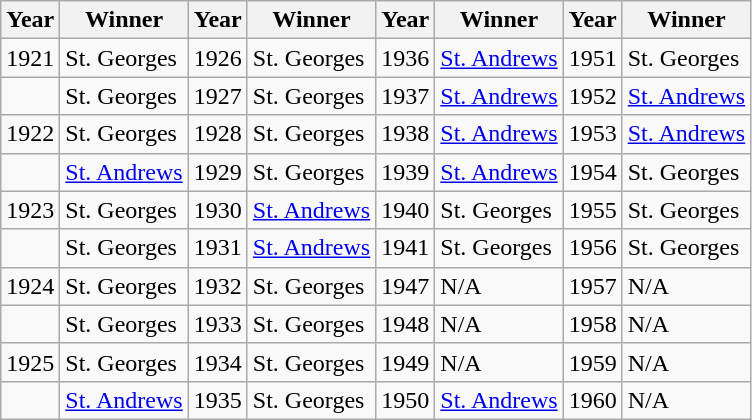<table class="wikitable">
<tr>
<th>Year</th>
<th>Winner</th>
<th>Year</th>
<th>Winner</th>
<th>Year</th>
<th>Winner</th>
<th>Year</th>
<th>Winner</th>
</tr>
<tr>
<td>1921</td>
<td>St. Georges</td>
<td>1926</td>
<td>St. Georges</td>
<td>1936</td>
<td><a href='#'>St. Andrews</a></td>
<td>1951</td>
<td>St. Georges</td>
</tr>
<tr>
<td></td>
<td>St. Georges</td>
<td>1927</td>
<td>St. Georges</td>
<td>1937</td>
<td><a href='#'>St. Andrews</a></td>
<td>1952</td>
<td><a href='#'>St. Andrews</a></td>
</tr>
<tr>
<td>1922</td>
<td>St. Georges</td>
<td>1928</td>
<td>St. Georges</td>
<td>1938</td>
<td><a href='#'>St. Andrews</a></td>
<td>1953</td>
<td><a href='#'>St. Andrews</a></td>
</tr>
<tr>
<td></td>
<td><a href='#'>St. Andrews</a></td>
<td>1929</td>
<td>St. Georges</td>
<td>1939</td>
<td><a href='#'>St. Andrews</a></td>
<td>1954</td>
<td>St. Georges</td>
</tr>
<tr>
<td>1923</td>
<td>St. Georges</td>
<td>1930</td>
<td><a href='#'>St. Andrews</a></td>
<td>1940</td>
<td>St. Georges</td>
<td>1955</td>
<td>St. Georges</td>
</tr>
<tr>
<td></td>
<td>St. Georges</td>
<td>1931</td>
<td><a href='#'>St. Andrews</a></td>
<td>1941</td>
<td>St. Georges</td>
<td>1956</td>
<td>St. Georges</td>
</tr>
<tr>
<td>1924</td>
<td>St. Georges</td>
<td>1932</td>
<td>St. Georges</td>
<td>1947</td>
<td>N/A</td>
<td>1957</td>
<td>N/A</td>
</tr>
<tr>
<td></td>
<td>St. Georges</td>
<td>1933</td>
<td>St. Georges</td>
<td>1948</td>
<td>N/A</td>
<td>1958</td>
<td>N/A</td>
</tr>
<tr>
<td>1925</td>
<td>St. Georges</td>
<td>1934</td>
<td>St. Georges</td>
<td>1949</td>
<td>N/A</td>
<td>1959</td>
<td>N/A</td>
</tr>
<tr>
<td></td>
<td><a href='#'>St. Andrews</a></td>
<td>1935</td>
<td>St. Georges</td>
<td>1950</td>
<td><a href='#'>St. Andrews</a></td>
<td>1960</td>
<td>N/A</td>
</tr>
</table>
